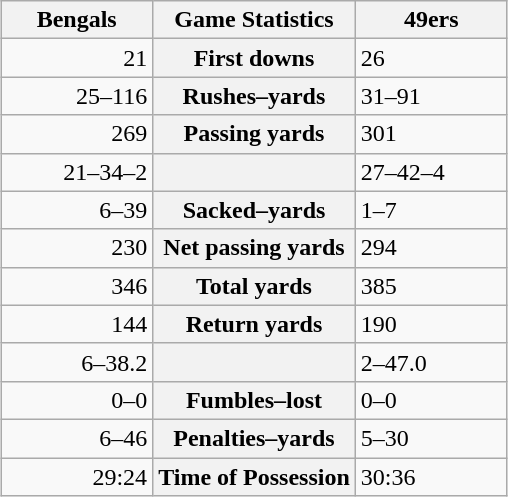<table class="wikitable" style="margin: 1em auto 1em auto">
<tr>
<th style="width:30%;">Bengals</th>
<th style="width:40%;">Game Statistics</th>
<th style="width:30%;">49ers</th>
</tr>
<tr>
<td style="text-align:right;">21</td>
<th>First downs</th>
<td>26</td>
</tr>
<tr>
<td style="text-align:right;">25–116</td>
<th>Rushes–yards</th>
<td>31–91</td>
</tr>
<tr>
<td style="text-align:right;">269</td>
<th>Passing yards</th>
<td>301</td>
</tr>
<tr>
<td style="text-align:right;">21–34–2</td>
<th></th>
<td>27–42–4</td>
</tr>
<tr>
<td style="text-align:right;">6–39</td>
<th>Sacked–yards</th>
<td>1–7</td>
</tr>
<tr>
<td style="text-align:right;">230</td>
<th>Net passing yards</th>
<td>294</td>
</tr>
<tr>
<td style="text-align:right;">346</td>
<th>Total yards</th>
<td>385</td>
</tr>
<tr>
<td style="text-align:right;">144</td>
<th>Return yards</th>
<td>190</td>
</tr>
<tr>
<td style="text-align:right;">6–38.2</td>
<th></th>
<td>2–47.0</td>
</tr>
<tr>
<td style="text-align:right;">0–0</td>
<th>Fumbles–lost</th>
<td>0–0</td>
</tr>
<tr>
<td style="text-align:right;">6–46</td>
<th>Penalties–yards</th>
<td>5–30</td>
</tr>
<tr>
<td style="text-align:right;">29:24</td>
<th>Time of Possession</th>
<td>30:36</td>
</tr>
</table>
